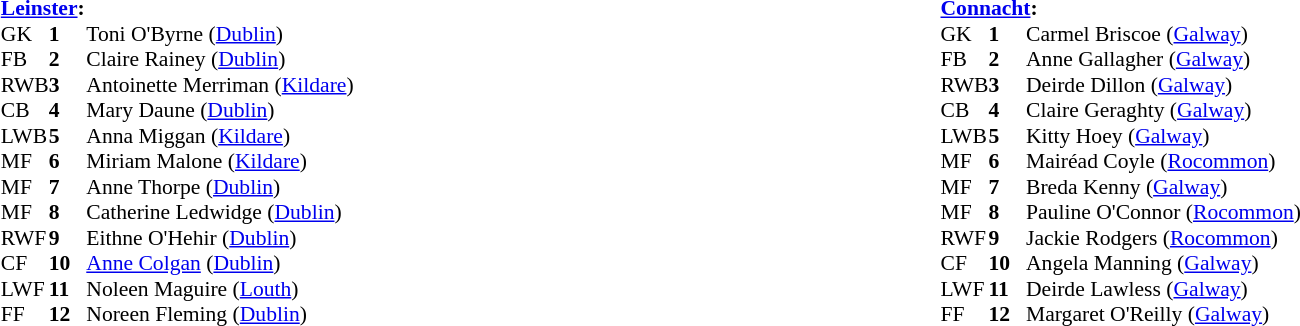<table width="100%">
<tr>
<td valign="top"></td>
<td valign="top" width="50%"><br><table style="font-size: 90%" cellspacing="0" cellpadding="0" align=center>
<tr>
<td colspan="4"><strong><a href='#'>Leinster</a>:</strong></td>
</tr>
<tr>
<th width="25"></th>
<th width="25"></th>
</tr>
<tr>
<td>GK</td>
<td><strong>1</strong></td>
<td>Toni O'Byrne (<a href='#'>Dublin</a>)</td>
</tr>
<tr>
<td>FB</td>
<td><strong>2</strong></td>
<td>Claire Rainey (<a href='#'>Dublin</a>)</td>
</tr>
<tr>
<td>RWB</td>
<td><strong>3</strong></td>
<td>Antoinette Merriman (<a href='#'>Kildare</a>)</td>
</tr>
<tr>
<td>CB</td>
<td><strong>4</strong></td>
<td>Mary Daune (<a href='#'>Dublin</a>)</td>
</tr>
<tr>
<td>LWB</td>
<td><strong>5</strong></td>
<td>Anna Miggan (<a href='#'>Kildare</a>)</td>
</tr>
<tr>
<td>MF</td>
<td><strong>6</strong></td>
<td>Miriam Malone (<a href='#'>Kildare</a>)</td>
</tr>
<tr>
<td>MF</td>
<td><strong>7</strong></td>
<td>Anne Thorpe (<a href='#'>Dublin</a>)</td>
</tr>
<tr>
<td>MF</td>
<td><strong>8</strong></td>
<td>Catherine Ledwidge (<a href='#'>Dublin</a>)</td>
</tr>
<tr>
<td>RWF</td>
<td><strong>9</strong></td>
<td>Eithne O'Hehir (<a href='#'>Dublin</a>)</td>
</tr>
<tr>
<td>CF</td>
<td><strong>10</strong></td>
<td><a href='#'>Anne Colgan</a> (<a href='#'>Dublin</a>)</td>
</tr>
<tr>
<td>LWF</td>
<td><strong>11</strong></td>
<td>Noleen Maguire (<a href='#'>Louth</a>)</td>
</tr>
<tr>
<td>FF</td>
<td><strong>12</strong></td>
<td>Noreen Fleming (<a href='#'>Dublin</a>)</td>
</tr>
<tr>
</tr>
</table>
</td>
<td valign="top" width="50%"><br><table style="font-size: 90%" cellspacing="0" cellpadding="0" align=center>
<tr>
<td colspan="4"><strong><a href='#'>Connacht</a>:</strong></td>
</tr>
<tr>
<th width="25"></th>
<th width="25"></th>
</tr>
<tr>
<td>GK</td>
<td><strong>1</strong></td>
<td>Carmel Briscoe (<a href='#'>Galway</a>)</td>
</tr>
<tr>
<td>FB</td>
<td><strong>2</strong></td>
<td>Anne Gallagher (<a href='#'>Galway</a>)</td>
</tr>
<tr>
<td>RWB</td>
<td><strong>3</strong></td>
<td>Deirde Dillon (<a href='#'>Galway</a>)</td>
</tr>
<tr>
<td>CB</td>
<td><strong>4</strong></td>
<td>Claire Geraghty (<a href='#'>Galway</a>)</td>
</tr>
<tr>
<td>LWB</td>
<td><strong>5</strong></td>
<td>Kitty Hoey (<a href='#'>Galway</a>)</td>
</tr>
<tr>
<td>MF</td>
<td><strong>6</strong></td>
<td>Mairéad Coyle (<a href='#'>Rocommon</a>)</td>
</tr>
<tr>
<td>MF</td>
<td><strong>7</strong></td>
<td>Breda Kenny (<a href='#'>Galway</a>)</td>
</tr>
<tr>
<td>MF</td>
<td><strong>8</strong></td>
<td>Pauline O'Connor (<a href='#'>Rocommon</a>)</td>
</tr>
<tr>
<td>RWF</td>
<td><strong>9</strong></td>
<td>Jackie Rodgers (<a href='#'>Rocommon</a>)</td>
</tr>
<tr>
<td>CF</td>
<td><strong>10</strong></td>
<td>Angela Manning (<a href='#'>Galway</a>)</td>
</tr>
<tr>
<td>LWF</td>
<td><strong>11</strong></td>
<td>Deirde Lawless (<a href='#'>Galway</a>)</td>
</tr>
<tr>
<td>FF</td>
<td><strong>12</strong></td>
<td>Margaret O'Reilly (<a href='#'>Galway</a>)</td>
</tr>
<tr>
</tr>
</table>
</td>
</tr>
</table>
